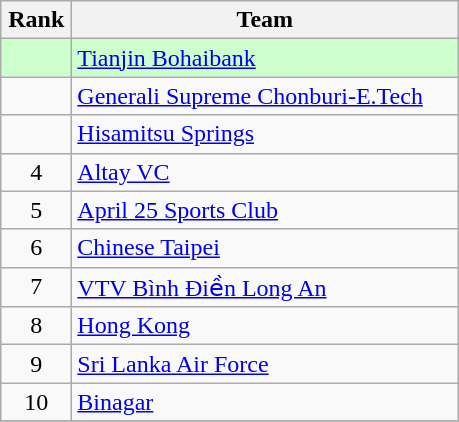<table class="wikitable" style="text-align: center;">
<tr>
<th width=40>Rank</th>
<th width=250>Team</th>
</tr>
<tr bgcolor=#ccffcc>
<td></td>
<td align="left"> <a href='#'>Tianjin Bohaibank</a></td>
</tr>
<tr>
<td></td>
<td align="left"> <a href='#'>Generali Supreme Chonburi-E.Tech</a></td>
</tr>
<tr>
<td></td>
<td align="left"> <a href='#'>Hisamitsu Springs</a></td>
</tr>
<tr>
<td>4</td>
<td align="left"> <a href='#'>Altay VC</a></td>
</tr>
<tr>
<td>5</td>
<td align="left"> <a href='#'>April 25 Sports Club</a></td>
</tr>
<tr>
<td>6</td>
<td align="left"> <a href='#'>Chinese Taipei</a></td>
</tr>
<tr>
<td>7</td>
<td align="left"> <a href='#'>VTV Bình Điền Long An</a></td>
</tr>
<tr>
<td>8</td>
<td align="left"> <a href='#'>Hong Kong</a></td>
</tr>
<tr>
<td>9</td>
<td align="left"> <a href='#'>Sri Lanka Air Force</a></td>
</tr>
<tr>
<td>10</td>
<td align="left"> <a href='#'>Binagar</a></td>
</tr>
<tr>
</tr>
</table>
